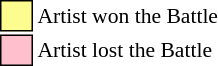<table class="toccolours" style="font-size: 90%; white-space: nowrap;">
<tr>
<td style="background:#fdfc8f; border:1px solid black;">     </td>
<td>Artist won the Battle</td>
</tr>
<tr>
<td style="background:pink; border:1px solid black;">     </td>
<td>Artist lost the Battle</td>
</tr>
</table>
